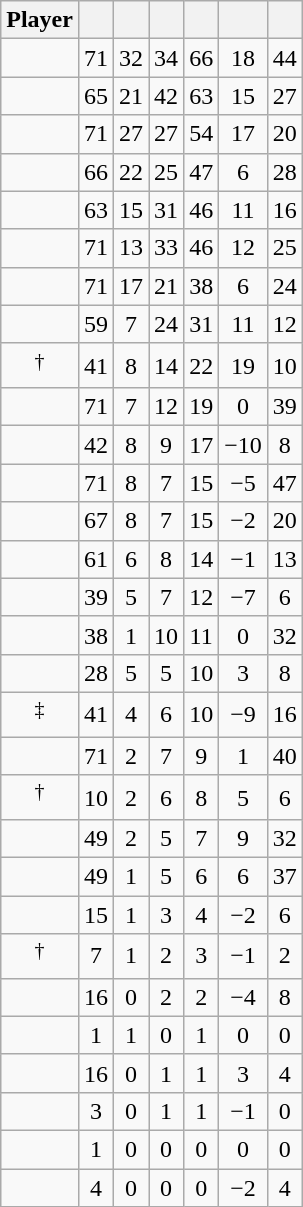<table class="wikitable sortable" style="text-align:center;">
<tr>
<th>Player</th>
<th></th>
<th></th>
<th></th>
<th></th>
<th data-sort-type="number"></th>
<th></th>
</tr>
<tr>
<td></td>
<td>71</td>
<td>32</td>
<td>34</td>
<td>66</td>
<td>18</td>
<td>44</td>
</tr>
<tr>
<td></td>
<td>65</td>
<td>21</td>
<td>42</td>
<td>63</td>
<td>15</td>
<td>27</td>
</tr>
<tr>
<td></td>
<td>71</td>
<td>27</td>
<td>27</td>
<td>54</td>
<td>17</td>
<td>20</td>
</tr>
<tr>
<td></td>
<td>66</td>
<td>22</td>
<td>25</td>
<td>47</td>
<td>6</td>
<td>28</td>
</tr>
<tr>
<td></td>
<td>63</td>
<td>15</td>
<td>31</td>
<td>46</td>
<td>11</td>
<td>16</td>
</tr>
<tr>
<td></td>
<td>71</td>
<td>13</td>
<td>33</td>
<td>46</td>
<td>12</td>
<td>25</td>
</tr>
<tr>
<td></td>
<td>71</td>
<td>17</td>
<td>21</td>
<td>38</td>
<td>6</td>
<td>24</td>
</tr>
<tr>
<td></td>
<td>59</td>
<td>7</td>
<td>24</td>
<td>31</td>
<td>11</td>
<td>12</td>
</tr>
<tr>
<td><sup>†</sup></td>
<td>41</td>
<td>8</td>
<td>14</td>
<td>22</td>
<td>19</td>
<td>10</td>
</tr>
<tr>
<td></td>
<td>71</td>
<td>7</td>
<td>12</td>
<td>19</td>
<td>0</td>
<td>39</td>
</tr>
<tr>
<td></td>
<td>42</td>
<td>8</td>
<td>9</td>
<td>17</td>
<td>−10</td>
<td>8</td>
</tr>
<tr>
<td></td>
<td>71</td>
<td>8</td>
<td>7</td>
<td>15</td>
<td>−5</td>
<td>47</td>
</tr>
<tr>
<td></td>
<td>67</td>
<td>8</td>
<td>7</td>
<td>15</td>
<td>−2</td>
<td>20</td>
</tr>
<tr>
<td></td>
<td>61</td>
<td>6</td>
<td>8</td>
<td>14</td>
<td>−1</td>
<td>13</td>
</tr>
<tr>
<td></td>
<td>39</td>
<td>5</td>
<td>7</td>
<td>12</td>
<td>−7</td>
<td>6</td>
</tr>
<tr>
<td></td>
<td>38</td>
<td>1</td>
<td>10</td>
<td>11</td>
<td>0</td>
<td>32</td>
</tr>
<tr>
<td></td>
<td>28</td>
<td>5</td>
<td>5</td>
<td>10</td>
<td>3</td>
<td>8</td>
</tr>
<tr>
<td><sup>‡</sup></td>
<td>41</td>
<td>4</td>
<td>6</td>
<td>10</td>
<td>−9</td>
<td>16</td>
</tr>
<tr>
<td></td>
<td>71</td>
<td>2</td>
<td>7</td>
<td>9</td>
<td>1</td>
<td>40</td>
</tr>
<tr>
<td><sup>†</sup></td>
<td>10</td>
<td>2</td>
<td>6</td>
<td>8</td>
<td>5</td>
<td>6</td>
</tr>
<tr>
<td></td>
<td>49</td>
<td>2</td>
<td>5</td>
<td>7</td>
<td>9</td>
<td>32</td>
</tr>
<tr>
<td></td>
<td>49</td>
<td>1</td>
<td>5</td>
<td>6</td>
<td>6</td>
<td>37</td>
</tr>
<tr>
<td></td>
<td>15</td>
<td>1</td>
<td>3</td>
<td>4</td>
<td>−2</td>
<td>6</td>
</tr>
<tr>
<td><sup>†</sup></td>
<td>7</td>
<td>1</td>
<td>2</td>
<td>3</td>
<td>−1</td>
<td>2</td>
</tr>
<tr>
<td></td>
<td>16</td>
<td>0</td>
<td>2</td>
<td>2</td>
<td>−4</td>
<td>8</td>
</tr>
<tr>
<td></td>
<td>1</td>
<td>1</td>
<td>0</td>
<td>1</td>
<td>0</td>
<td>0</td>
</tr>
<tr>
<td></td>
<td>16</td>
<td>0</td>
<td>1</td>
<td>1</td>
<td>3</td>
<td>4</td>
</tr>
<tr>
<td></td>
<td>3</td>
<td>0</td>
<td>1</td>
<td>1</td>
<td>−1</td>
<td>0</td>
</tr>
<tr>
<td></td>
<td>1</td>
<td>0</td>
<td>0</td>
<td>0</td>
<td>0</td>
<td>0</td>
</tr>
<tr>
<td></td>
<td>4</td>
<td>0</td>
<td>0</td>
<td>0</td>
<td>−2</td>
<td>4</td>
</tr>
</table>
